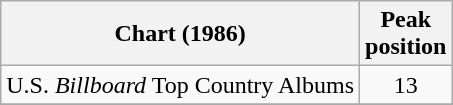<table class="wikitable">
<tr>
<th>Chart (1986)</th>
<th>Peak<br>position</th>
</tr>
<tr>
<td>U.S. <em>Billboard</em> Top Country Albums</td>
<td align="center">13</td>
</tr>
<tr>
</tr>
</table>
